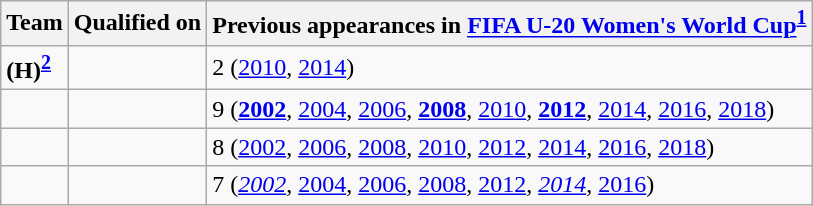<table class="wikitable sortable">
<tr>
<th>Team</th>
<th>Qualified on</th>
<th data-sort-type="number">Previous appearances in <a href='#'>FIFA U-20 Women's World Cup</a><sup><strong><a href='#'>1</a></strong></sup></th>
</tr>
<tr>
<td> <strong>(H)</strong><sup><strong><a href='#'>2</a></strong></sup></td>
<td></td>
<td>2 (<a href='#'>2010</a>, <a href='#'>2014</a>)</td>
</tr>
<tr>
<td></td>
<td></td>
<td>9 (<strong><a href='#'>2002</a></strong>, <a href='#'>2004</a>, <a href='#'>2006</a>, <strong><a href='#'>2008</a></strong>, <a href='#'>2010</a>, <strong><a href='#'>2012</a></strong>, <a href='#'>2014</a>, <a href='#'>2016</a>, <a href='#'>2018</a>)</td>
</tr>
<tr>
<td></td>
<td></td>
<td>8 (<a href='#'>2002</a>, <a href='#'>2006</a>, <a href='#'>2008</a>, <a href='#'>2010</a>, <a href='#'>2012</a>, <a href='#'>2014</a>, <a href='#'>2016</a>, <a href='#'>2018</a>)</td>
</tr>
<tr>
<td></td>
<td></td>
<td>7 (<em><a href='#'>2002</a></em>, <a href='#'>2004</a>, <a href='#'>2006</a>, <a href='#'>2008</a>, <a href='#'>2012</a>, <em><a href='#'>2014</a></em>, <a href='#'>2016</a>)</td>
</tr>
</table>
